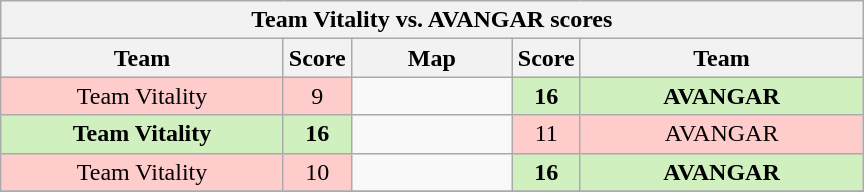<table class="wikitable" style="text-align: center;">
<tr>
<th colspan=5>Team Vitality vs.  AVANGAR scores</th>
</tr>
<tr>
<th width="181px">Team</th>
<th width="20px">Score</th>
<th width="100px">Map</th>
<th width="20px">Score</th>
<th width="181px">Team</th>
</tr>
<tr>
<td style="background: #FFCCCC;">Team Vitality</td>
<td style="background: #FFCCCC;">9</td>
<td></td>
<td style="background: #D0F0C0;"><strong>16</strong></td>
<td style="background: #D0F0C0;"><strong>AVANGAR</strong></td>
</tr>
<tr>
<td style="background: #D0F0C0;"><strong>Team Vitality</strong></td>
<td style="background: #D0F0C0;"><strong>16</strong></td>
<td></td>
<td style="background: #FFCCCC;">11</td>
<td style="background: #FFCCCC;">AVANGAR</td>
</tr>
<tr>
<td style="background: #FFCCCC;">Team Vitality</td>
<td style="background: #FFCCCC;">10</td>
<td></td>
<td style="background: #D0F0C0;"><strong>16</strong></td>
<td style="background: #D0F0C0;"><strong>AVANGAR</strong></td>
</tr>
<tr>
</tr>
</table>
